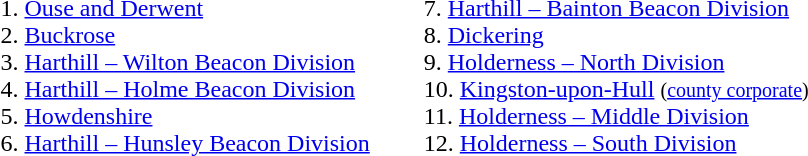<table>
<tr>
<td width="20"> </td>
<td valign="top"><br>1. <a href='#'>Ouse and Derwent</a><br>
2. <a href='#'>Buckrose</a><br>
3. <a href='#'>Harthill – Wilton Beacon Division</a><br>
4. <a href='#'>Harthill – Holme Beacon Division</a><br>
5. <a href='#'>Howdenshire</a><br>
6. <a href='#'>Harthill – Hunsley Beacon Division</a><br></td>
<td width="10"> </td>
<td valign="top"><br></td>
<td width="10"> </td>
<td valign="top"><br>7. <a href='#'>Harthill – Bainton Beacon Division</a><br>
8. <a href='#'>Dickering</a><br>
9. <a href='#'>Holderness – North Division</a><br>
10. <a href='#'>Kingston-upon-Hull</a> <small>(<a href='#'>county corporate</a>)</small><br>
11. <a href='#'>Holderness – Middle Division</a><br>
12. <a href='#'>Holderness – South Division</a><br></td>
<td width="20"> </td>
<td valign="top"></td>
</tr>
</table>
